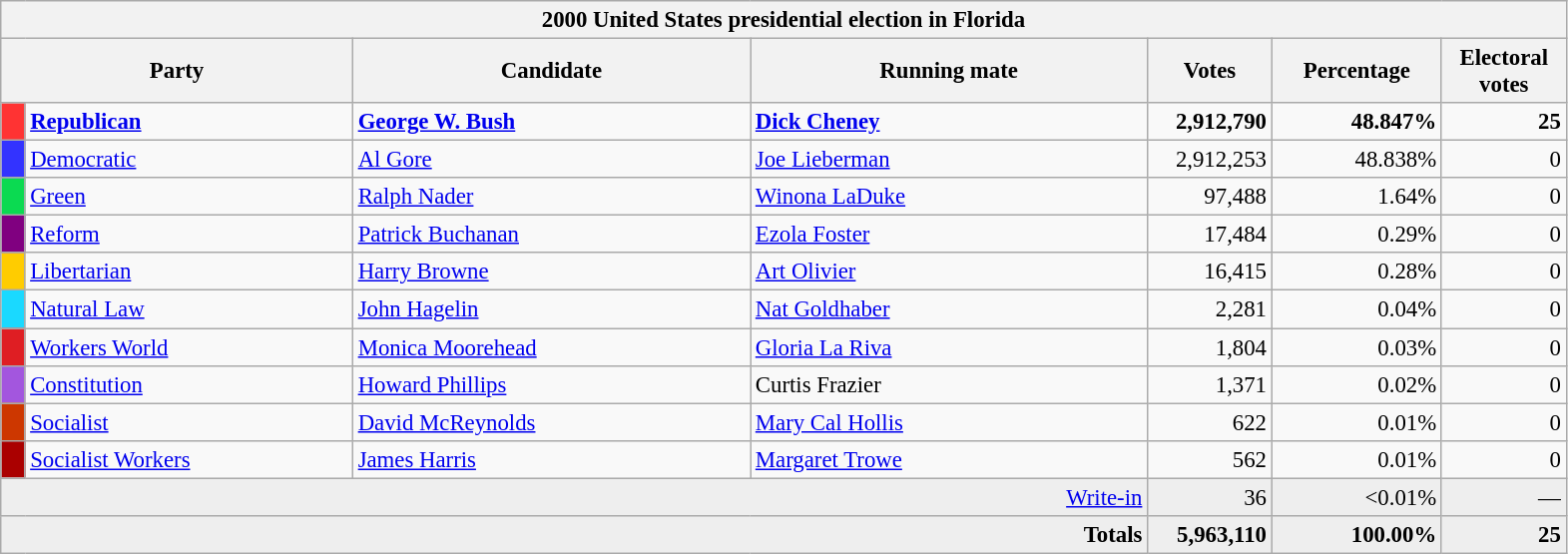<table class="wikitable" style="font-size: 95%;">
<tr>
<th colspan="7">2000 United States presidential election in Florida</th>
</tr>
<tr>
<th colspan="2" style="width: 15em">Party</th>
<th style="width: 17em">Candidate</th>
<th style="width: 17em">Running mate</th>
<th style="width: 5em">Votes</th>
<th style="width: 7em">Percentage</th>
<th style="width: 5em">Electoral votes</th>
</tr>
<tr>
<th style="background:#f33; width:3px;"></th>
<td style="width: 130px"><strong><a href='#'>Republican</a></strong></td>
<td><strong><a href='#'>George W. Bush</a></strong></td>
<td><strong><a href='#'>Dick Cheney</a></strong></td>
<td style="text-align:right;"><strong>2,912,790</strong></td>
<td style="text-align:right;"><strong>48.847%</strong></td>
<td style="text-align:right;"><strong>25</strong></td>
</tr>
<tr>
<th style="background:#33f; width:3px;"></th>
<td style="width: 130px"><a href='#'>Democratic</a></td>
<td><a href='#'>Al Gore</a></td>
<td><a href='#'>Joe Lieberman</a></td>
<td style="text-align:right;">2,912,253</td>
<td style="text-align:right;">48.838%</td>
<td style="text-align:right;">0</td>
</tr>
<tr>
<th style="background:#0bda51; width:3px;"></th>
<td style="width: 130px"><a href='#'>Green</a></td>
<td><a href='#'>Ralph Nader</a></td>
<td><a href='#'>Winona LaDuke</a></td>
<td style="text-align:right;">97,488</td>
<td style="text-align:right;">1.64%</td>
<td style="text-align:right;">0</td>
</tr>
<tr>
<th style="background:Purple; width:3px;"></th>
<td style="width: 130px"><a href='#'>Reform</a></td>
<td><a href='#'>Patrick Buchanan</a></td>
<td><a href='#'>Ezola Foster</a></td>
<td style="text-align:right;">17,484</td>
<td style="text-align:right;">0.29%</td>
<td style="text-align:right;">0</td>
</tr>
<tr>
<th style="background-color:#FFCC00; width: 3px"></th>
<td style="width: 130px"><a href='#'>Libertarian</a></td>
<td><a href='#'>Harry Browne</a></td>
<td><a href='#'>Art Olivier</a></td>
<td align="right">16,415</td>
<td align="right">0.28%</td>
<td align="right">0</td>
</tr>
<tr>
<th style="background:#1ad9ff; width:3px;"></th>
<td style="width: 130px"><a href='#'>Natural Law</a></td>
<td><a href='#'>John Hagelin</a></td>
<td><a href='#'>Nat Goldhaber</a></td>
<td style="text-align:right;">2,281</td>
<td style="text-align:right;">0.04%</td>
<td style="text-align:right;">0</td>
</tr>
<tr>
<th style="background:#df1e23; width:3px;"></th>
<td style="width: 130px"><a href='#'>Workers World</a></td>
<td><a href='#'>Monica Moorehead</a></td>
<td><a href='#'>Gloria La Riva</a></td>
<td style="text-align:right;">1,804</td>
<td style="text-align:right;">0.03%</td>
<td style="text-align:right;">0</td>
</tr>
<tr>
<th style="background:#a356de; width:3px;"></th>
<td style="width: 130px"><a href='#'>Constitution</a></td>
<td><a href='#'>Howard Phillips</a></td>
<td>Curtis Frazier</td>
<td style="text-align:right;">1,371</td>
<td style="text-align:right;">0.02%</td>
<td style="text-align:right;">0</td>
</tr>
<tr>
<th style="background:#CD3700; width:3px;"></th>
<td style="width: 130px"><a href='#'>Socialist</a></td>
<td><a href='#'>David McReynolds</a></td>
<td><a href='#'>Mary Cal Hollis</a></td>
<td style="text-align:right;">622</td>
<td style="text-align:right;">0.01%</td>
<td style="text-align:right;">0</td>
</tr>
<tr>
<th style="background:#a00; width:3px;"></th>
<td style="width: 130px"><a href='#'>Socialist Workers</a></td>
<td><a href='#'>James Harris</a></td>
<td><a href='#'>Margaret Trowe</a></td>
<td style="text-align:right;">562</td>
<td style="text-align:right;">0.01%</td>
<td style="text-align:right;">0</td>
</tr>
<tr bgcolor="#EEEEEE">
<td colspan="4" align="right"><a href='#'>Write-in</a></td>
<td align="right">36</td>
<td align="right"><0.01%</td>
<td align="right">—</td>
</tr>
<tr style="background:#eee; text-align:right;">
<td colspan="4"><strong>Totals</strong></td>
<td><strong>5,963,110</strong></td>
<td><strong>100.00%</strong></td>
<td><strong>25</strong></td>
</tr>
</table>
